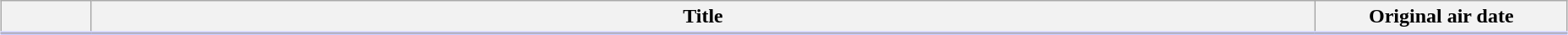<table class="plainrowheaders wikitable" style="width:98%; margin:auto; background:#FFF;">
<tr style="border-bottom: 3px solid #CCF;">
<th style="width:4em;"></th>
<th>Title</th>
<th style="width:12em;">Original air date</th>
</tr>
<tr>
</tr>
</table>
